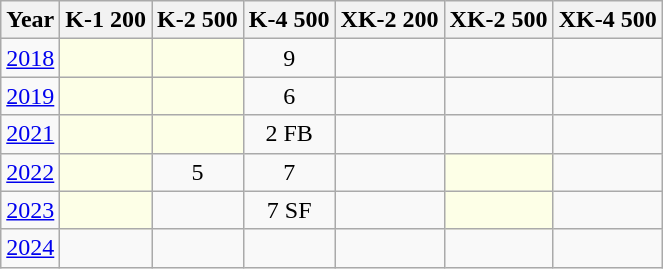<table class="wikitable" style="text-align:center;">
<tr>
<th>Year</th>
<th>K-1 200</th>
<th>K-2 500</th>
<th>K-4 500</th>
<th>XK-2 200</th>
<th>XK-2 500</th>
<th>XK-4 500</th>
</tr>
<tr>
<td><a href='#'>2018</a></td>
<td style="background:#fdffe7"></td>
<td style="background:#fdffe7"></td>
<td>9</td>
<td></td>
<td></td>
<td></td>
</tr>
<tr>
<td><a href='#'>2019</a></td>
<td style="background:#fdffe7"></td>
<td style="background:#fdffe7"></td>
<td>6</td>
<td></td>
<td></td>
<td></td>
</tr>
<tr>
<td><a href='#'>2021</a></td>
<td style="background:#fdffe7"></td>
<td style="background:#fdffe7"></td>
<td>2 FB</td>
<td></td>
<td></td>
<td></td>
</tr>
<tr>
<td><a href='#'>2022</a></td>
<td style="background:#fdffe7"></td>
<td>5</td>
<td>7</td>
<td></td>
<td style="background:#fdffe7"></td>
<td></td>
</tr>
<tr>
<td><a href='#'>2023</a></td>
<td style="background:#fdffe7"></td>
<td></td>
<td>7 SF</td>
<td></td>
<td style="background:#fdffe7"></td>
<td></td>
</tr>
<tr>
<td><a href='#'>2024</a></td>
<td></td>
<td></td>
<td></td>
<td></td>
<td></td>
<td></td>
</tr>
</table>
